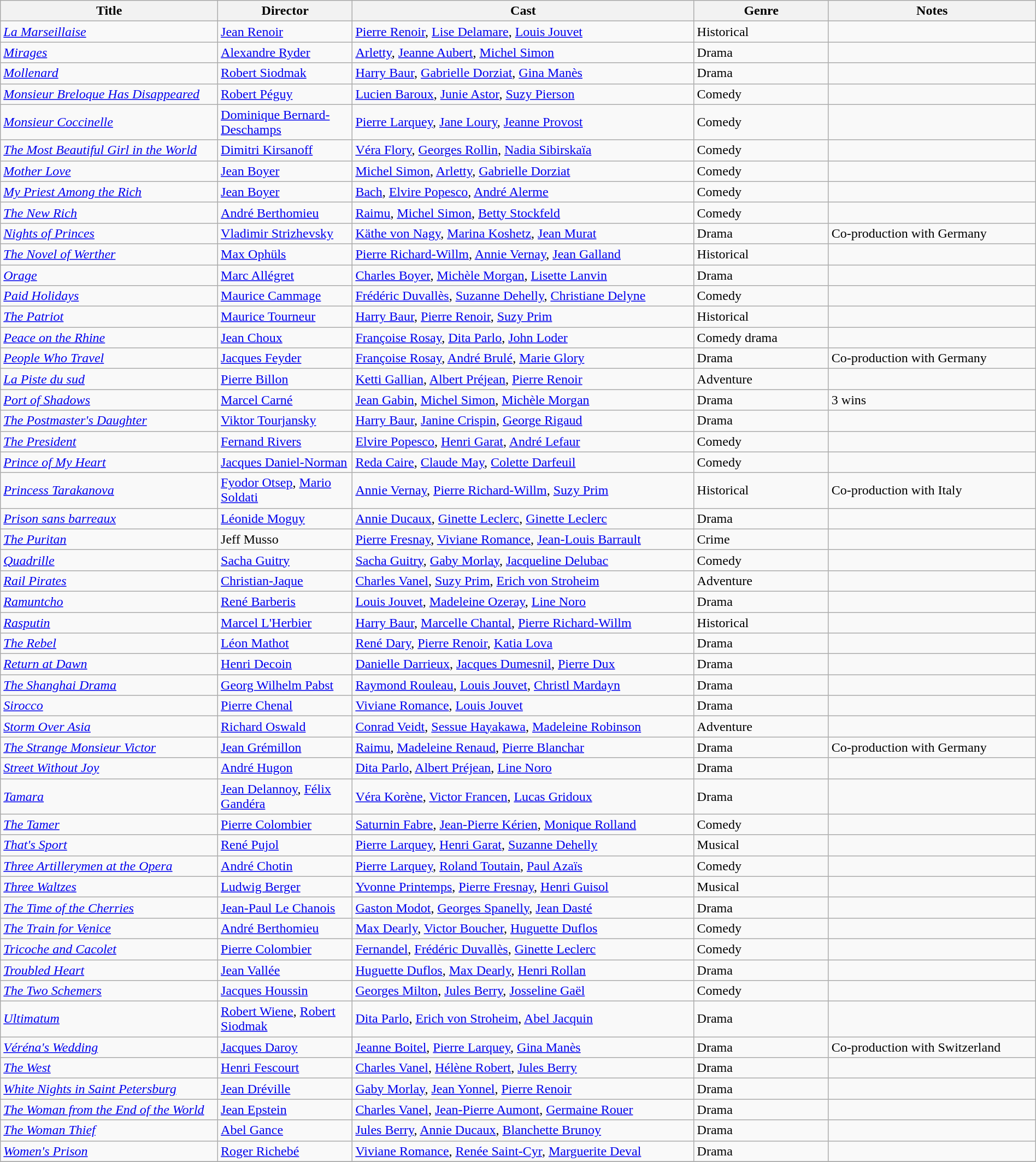<table class="wikitable" style="width:100%;">
<tr>
<th style="width:21%;">Title</th>
<th style="width:13%;">Director</th>
<th style="width:33%;">Cast</th>
<th style="width:13%;">Genre</th>
<th style="width:20%;">Notes</th>
</tr>
<tr>
<td><em><a href='#'>La Marseillaise</a></em></td>
<td><a href='#'>Jean Renoir</a></td>
<td><a href='#'>Pierre Renoir</a>, <a href='#'>Lise Delamare</a>, <a href='#'>Louis Jouvet</a></td>
<td>Historical</td>
<td></td>
</tr>
<tr>
<td><em><a href='#'>Mirages</a></em></td>
<td><a href='#'>Alexandre Ryder</a></td>
<td><a href='#'>Arletty</a>, <a href='#'>Jeanne Aubert</a>, <a href='#'>Michel Simon</a></td>
<td>Drama</td>
<td></td>
</tr>
<tr>
<td><em><a href='#'>Mollenard</a></em></td>
<td><a href='#'>Robert Siodmak</a></td>
<td><a href='#'>Harry Baur</a>, <a href='#'>Gabrielle Dorziat</a>, <a href='#'>Gina Manès</a></td>
<td>Drama</td>
<td></td>
</tr>
<tr>
<td><em><a href='#'>Monsieur Breloque Has Disappeared</a></em></td>
<td><a href='#'>Robert Péguy</a></td>
<td><a href='#'>Lucien Baroux</a>, <a href='#'>Junie Astor</a>, <a href='#'>Suzy Pierson</a></td>
<td>Comedy</td>
<td></td>
</tr>
<tr>
<td><em><a href='#'>Monsieur Coccinelle</a></em></td>
<td><a href='#'>Dominique Bernard-Deschamps</a></td>
<td><a href='#'>Pierre Larquey</a>, <a href='#'>Jane Loury</a>, <a href='#'>Jeanne Provost</a></td>
<td>Comedy</td>
<td></td>
</tr>
<tr>
<td><em><a href='#'>The Most Beautiful Girl in the World</a></em></td>
<td><a href='#'>Dimitri Kirsanoff</a></td>
<td><a href='#'>Véra Flory</a>, <a href='#'>Georges Rollin</a>, <a href='#'>Nadia Sibirskaïa</a></td>
<td>Comedy</td>
<td></td>
</tr>
<tr>
<td><em><a href='#'>Mother Love</a></em></td>
<td><a href='#'>Jean Boyer</a></td>
<td><a href='#'>Michel Simon</a>, <a href='#'>Arletty</a>, <a href='#'>Gabrielle Dorziat</a></td>
<td>Comedy</td>
<td></td>
</tr>
<tr>
<td><em><a href='#'>My Priest Among the Rich</a></em></td>
<td><a href='#'>Jean Boyer</a></td>
<td><a href='#'>Bach</a>, <a href='#'>Elvire Popesco</a>, <a href='#'>André Alerme</a></td>
<td>Comedy</td>
<td></td>
</tr>
<tr>
<td><em><a href='#'>The New Rich</a></em></td>
<td><a href='#'>André Berthomieu</a></td>
<td><a href='#'>Raimu</a>, <a href='#'>Michel Simon</a>, <a href='#'>Betty Stockfeld</a></td>
<td>Comedy</td>
<td></td>
</tr>
<tr>
<td><em><a href='#'>Nights of Princes</a></em></td>
<td><a href='#'>Vladimir Strizhevsky</a></td>
<td><a href='#'>Käthe von Nagy</a>, <a href='#'>Marina Koshetz</a>, <a href='#'>Jean Murat</a></td>
<td>Drama</td>
<td>Co-production with Germany</td>
</tr>
<tr>
<td><em><a href='#'>The Novel of Werther</a></em></td>
<td><a href='#'>Max Ophüls</a></td>
<td><a href='#'>Pierre Richard-Willm</a>, <a href='#'>Annie Vernay</a>, <a href='#'>Jean Galland</a></td>
<td>Historical</td>
<td></td>
</tr>
<tr>
<td><em><a href='#'>Orage</a></em></td>
<td><a href='#'>Marc Allégret</a></td>
<td><a href='#'>Charles Boyer</a>, <a href='#'>Michèle Morgan</a>, <a href='#'>Lisette Lanvin</a></td>
<td>Drama</td>
<td></td>
</tr>
<tr>
<td><em><a href='#'>Paid Holidays</a></em></td>
<td><a href='#'>Maurice Cammage</a></td>
<td><a href='#'>Frédéric Duvallès</a>, <a href='#'>Suzanne Dehelly</a>, <a href='#'>Christiane Delyne</a></td>
<td>Comedy</td>
<td></td>
</tr>
<tr>
<td><em><a href='#'>The Patriot</a></em></td>
<td><a href='#'>Maurice Tourneur</a></td>
<td><a href='#'>Harry Baur</a>, <a href='#'>Pierre Renoir</a>, <a href='#'>Suzy Prim</a></td>
<td>Historical</td>
<td></td>
</tr>
<tr>
<td><em><a href='#'>Peace on the Rhine</a></em></td>
<td><a href='#'>Jean Choux</a></td>
<td><a href='#'>Françoise Rosay</a>, <a href='#'>Dita Parlo</a>, <a href='#'>John Loder</a></td>
<td>Comedy drama</td>
<td></td>
</tr>
<tr>
<td><em><a href='#'>People Who Travel</a></em></td>
<td><a href='#'>Jacques Feyder</a></td>
<td><a href='#'>Françoise Rosay</a>, <a href='#'>André Brulé</a>, <a href='#'>Marie Glory</a></td>
<td>Drama</td>
<td>Co-production with Germany</td>
</tr>
<tr>
<td><em><a href='#'>La Piste du sud</a></em></td>
<td><a href='#'>Pierre Billon</a></td>
<td><a href='#'>Ketti Gallian</a>, <a href='#'>Albert Préjean</a>, <a href='#'>Pierre Renoir</a></td>
<td>Adventure</td>
<td></td>
</tr>
<tr>
<td><em><a href='#'>Port of Shadows</a></em></td>
<td><a href='#'>Marcel Carné</a></td>
<td><a href='#'>Jean Gabin</a>, <a href='#'>Michel Simon</a>, <a href='#'>Michèle Morgan</a></td>
<td>Drama</td>
<td>3 wins</td>
</tr>
<tr>
<td><em><a href='#'>The Postmaster's Daughter</a></em></td>
<td><a href='#'>Viktor Tourjansky</a></td>
<td><a href='#'>Harry Baur</a>, <a href='#'>Janine Crispin</a>, <a href='#'>George Rigaud</a></td>
<td>Drama</td>
<td></td>
</tr>
<tr>
<td><em><a href='#'>The President</a></em></td>
<td><a href='#'>Fernand Rivers</a></td>
<td><a href='#'>Elvire Popesco</a>, <a href='#'>Henri Garat</a>, <a href='#'>André Lefaur</a></td>
<td>Comedy</td>
<td></td>
</tr>
<tr>
<td><em><a href='#'>Prince of My Heart</a></em></td>
<td><a href='#'>Jacques Daniel-Norman</a></td>
<td><a href='#'>Reda Caire</a>, <a href='#'>Claude May</a>, <a href='#'>Colette Darfeuil</a></td>
<td>Comedy</td>
<td></td>
</tr>
<tr>
<td><em><a href='#'>Princess Tarakanova</a></em></td>
<td><a href='#'>Fyodor Otsep</a>, <a href='#'>Mario Soldati</a></td>
<td><a href='#'>Annie Vernay</a>, <a href='#'>Pierre Richard-Willm</a>, <a href='#'>Suzy Prim</a></td>
<td>Historical</td>
<td>Co-production with Italy</td>
</tr>
<tr>
<td><em><a href='#'>Prison sans barreaux</a></em></td>
<td><a href='#'>Léonide Moguy</a></td>
<td><a href='#'>Annie Ducaux</a>, <a href='#'>Ginette Leclerc</a>, <a href='#'>Ginette Leclerc</a></td>
<td>Drama</td>
<td></td>
</tr>
<tr>
<td><em><a href='#'>The Puritan</a></em></td>
<td>Jeff Musso</td>
<td><a href='#'>Pierre Fresnay</a>, <a href='#'>Viviane Romance</a>, <a href='#'>Jean-Louis Barrault</a></td>
<td>Crime</td>
<td></td>
</tr>
<tr>
<td><em><a href='#'>Quadrille</a></em></td>
<td><a href='#'>Sacha Guitry</a></td>
<td><a href='#'>Sacha Guitry</a>, <a href='#'>Gaby Morlay</a>, <a href='#'>Jacqueline Delubac</a></td>
<td>Comedy</td>
<td></td>
</tr>
<tr>
<td><em><a href='#'>Rail Pirates</a></em></td>
<td><a href='#'>Christian-Jaque</a></td>
<td><a href='#'>Charles Vanel</a>, <a href='#'>Suzy Prim</a>, <a href='#'>Erich von Stroheim</a></td>
<td>Adventure</td>
<td></td>
</tr>
<tr>
<td><em><a href='#'>Ramuntcho</a></em></td>
<td><a href='#'>René Barberis</a></td>
<td><a href='#'>Louis Jouvet</a>, <a href='#'>Madeleine Ozeray</a>, <a href='#'>Line Noro</a></td>
<td>Drama</td>
<td></td>
</tr>
<tr>
<td><em><a href='#'>Rasputin</a></em></td>
<td><a href='#'>Marcel L'Herbier</a></td>
<td><a href='#'>Harry Baur</a>, <a href='#'>Marcelle Chantal</a>, <a href='#'>Pierre Richard-Willm</a></td>
<td>Historical</td>
<td></td>
</tr>
<tr>
<td><em><a href='#'>The Rebel</a></em></td>
<td><a href='#'>Léon Mathot</a></td>
<td><a href='#'>René Dary</a>, <a href='#'>Pierre Renoir</a>, <a href='#'>Katia Lova</a></td>
<td>Drama</td>
<td></td>
</tr>
<tr>
<td><em><a href='#'>Return at Dawn</a></em></td>
<td><a href='#'>Henri Decoin</a></td>
<td><a href='#'>Danielle Darrieux</a>, <a href='#'>Jacques Dumesnil</a>, <a href='#'>Pierre Dux</a></td>
<td>Drama</td>
<td></td>
</tr>
<tr>
<td><em><a href='#'>The Shanghai Drama</a></em></td>
<td><a href='#'>Georg Wilhelm Pabst</a></td>
<td><a href='#'>Raymond Rouleau</a>, <a href='#'>Louis Jouvet</a>, <a href='#'>Christl Mardayn</a></td>
<td>Drama</td>
<td></td>
</tr>
<tr>
<td><em><a href='#'>Sirocco</a></em></td>
<td><a href='#'>Pierre Chenal</a></td>
<td><a href='#'>Viviane Romance</a>, <a href='#'>Louis Jouvet</a></td>
<td>Drama</td>
<td></td>
</tr>
<tr>
<td><em><a href='#'>Storm Over Asia</a></em></td>
<td><a href='#'>Richard Oswald</a></td>
<td><a href='#'>Conrad Veidt</a>, <a href='#'>Sessue Hayakawa</a>, <a href='#'>Madeleine Robinson</a></td>
<td>Adventure</td>
<td></td>
</tr>
<tr>
<td><em><a href='#'>The Strange Monsieur Victor</a></em></td>
<td><a href='#'>Jean Grémillon</a></td>
<td><a href='#'>Raimu</a>, <a href='#'>Madeleine Renaud</a>, <a href='#'>Pierre Blanchar</a></td>
<td>Drama</td>
<td>Co-production with Germany</td>
</tr>
<tr>
<td><em><a href='#'>Street Without Joy</a></em></td>
<td><a href='#'>André Hugon</a></td>
<td><a href='#'>Dita Parlo</a>, <a href='#'>Albert Préjean</a>, <a href='#'>Line Noro</a></td>
<td>Drama</td>
<td></td>
</tr>
<tr>
<td><em><a href='#'>Tamara</a></em></td>
<td><a href='#'>Jean Delannoy</a>, <a href='#'>Félix Gandéra</a></td>
<td><a href='#'>Véra Korène</a>, <a href='#'>Victor Francen</a>, <a href='#'>Lucas Gridoux</a></td>
<td>Drama</td>
<td></td>
</tr>
<tr>
<td><em><a href='#'>The Tamer</a></em></td>
<td><a href='#'>Pierre Colombier</a></td>
<td><a href='#'>Saturnin Fabre</a>, <a href='#'>Jean-Pierre Kérien</a>, <a href='#'>Monique Rolland</a></td>
<td>Comedy</td>
<td></td>
</tr>
<tr>
<td><em><a href='#'>That's Sport</a></em></td>
<td><a href='#'>René Pujol</a></td>
<td><a href='#'>Pierre Larquey</a>, <a href='#'>Henri Garat</a>, <a href='#'>Suzanne Dehelly</a></td>
<td>Musical</td>
<td></td>
</tr>
<tr>
<td><em><a href='#'>Three Artillerymen at the Opera</a></em></td>
<td><a href='#'>André Chotin</a></td>
<td><a href='#'>Pierre Larquey</a>, <a href='#'>Roland Toutain</a>, <a href='#'>Paul Azaïs</a></td>
<td>Comedy</td>
<td></td>
</tr>
<tr>
<td><em><a href='#'>Three Waltzes</a></em></td>
<td><a href='#'>Ludwig Berger</a></td>
<td><a href='#'>Yvonne Printemps</a>, <a href='#'>Pierre Fresnay</a>, <a href='#'>Henri Guisol</a></td>
<td>Musical</td>
<td></td>
</tr>
<tr>
<td><em><a href='#'>The Time of the Cherries</a></em></td>
<td><a href='#'>Jean-Paul Le Chanois</a></td>
<td><a href='#'>Gaston Modot</a>, <a href='#'>Georges Spanelly</a>, <a href='#'>Jean Dasté</a></td>
<td>Drama</td>
<td></td>
</tr>
<tr>
<td><em><a href='#'>The Train for Venice</a></em></td>
<td><a href='#'>André Berthomieu</a></td>
<td><a href='#'>Max Dearly</a>, <a href='#'>Victor Boucher</a>, <a href='#'>Huguette Duflos</a></td>
<td>Comedy</td>
<td></td>
</tr>
<tr>
<td><em><a href='#'>Tricoche and Cacolet</a></em></td>
<td><a href='#'>Pierre Colombier</a></td>
<td><a href='#'>Fernandel</a>, <a href='#'>Frédéric Duvallès</a>, <a href='#'>Ginette Leclerc</a></td>
<td>Comedy</td>
<td></td>
</tr>
<tr>
<td><em><a href='#'>Troubled Heart</a></em></td>
<td><a href='#'>Jean Vallée</a></td>
<td><a href='#'>Huguette Duflos</a>, <a href='#'>Max Dearly</a>, <a href='#'>Henri Rollan</a></td>
<td>Drama</td>
<td></td>
</tr>
<tr>
<td><em><a href='#'>The Two Schemers</a></em></td>
<td><a href='#'>Jacques Houssin</a></td>
<td><a href='#'>Georges Milton</a>, <a href='#'>Jules Berry</a>, <a href='#'>Josseline Gaël</a></td>
<td>Comedy</td>
<td></td>
</tr>
<tr>
<td><em><a href='#'>Ultimatum</a></em></td>
<td><a href='#'>Robert Wiene</a>, <a href='#'>Robert Siodmak</a></td>
<td><a href='#'>Dita Parlo</a>, <a href='#'>Erich von Stroheim</a>, <a href='#'>Abel Jacquin</a></td>
<td>Drama</td>
<td></td>
</tr>
<tr>
<td><em><a href='#'>Véréna's Wedding</a></em></td>
<td><a href='#'>Jacques Daroy</a></td>
<td><a href='#'>Jeanne Boitel</a>, <a href='#'>Pierre Larquey</a>, <a href='#'>Gina Manès</a></td>
<td>Drama</td>
<td>Co-production with Switzerland</td>
</tr>
<tr>
<td><em><a href='#'>The West</a></em></td>
<td><a href='#'>Henri Fescourt</a></td>
<td><a href='#'>Charles Vanel</a>, <a href='#'>Hélène Robert</a>, <a href='#'>Jules Berry</a></td>
<td>Drama</td>
<td></td>
</tr>
<tr>
<td><em><a href='#'>White Nights in Saint Petersburg</a></em></td>
<td><a href='#'>Jean Dréville</a></td>
<td><a href='#'>Gaby Morlay</a>, <a href='#'>Jean Yonnel</a>, <a href='#'>Pierre Renoir</a></td>
<td>Drama</td>
<td></td>
</tr>
<tr>
<td><em><a href='#'>The Woman from the End of the World</a></em></td>
<td><a href='#'>Jean Epstein</a></td>
<td><a href='#'>Charles Vanel</a>, <a href='#'>Jean-Pierre Aumont</a>, <a href='#'>Germaine Rouer</a></td>
<td>Drama</td>
<td></td>
</tr>
<tr>
<td><em><a href='#'>The Woman Thief</a></em></td>
<td><a href='#'>Abel Gance</a></td>
<td><a href='#'>Jules Berry</a>, <a href='#'>Annie Ducaux</a>, <a href='#'>Blanchette Brunoy</a></td>
<td>Drama</td>
<td></td>
</tr>
<tr>
<td><em><a href='#'>Women's Prison</a></em></td>
<td><a href='#'>Roger Richebé</a></td>
<td><a href='#'>Viviane Romance</a>, <a href='#'>Renée Saint-Cyr</a>, <a href='#'>Marguerite Deval</a></td>
<td>Drama</td>
<td></td>
</tr>
<tr>
</tr>
</table>
